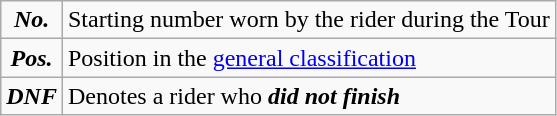<table class="wikitable">
<tr>
<td align=center><strong><em>No.</em></strong></td>
<td>Starting number worn by the rider during the Tour</td>
</tr>
<tr>
<td align=center><strong><em>Pos.</em></strong></td>
<td>Position in the <a href='#'>general classification</a></td>
</tr>
<tr>
<td align=center><strong><em>DNF</em></strong></td>
<td>Denotes a rider who <strong><em>did not finish</em></strong></td>
</tr>
</table>
